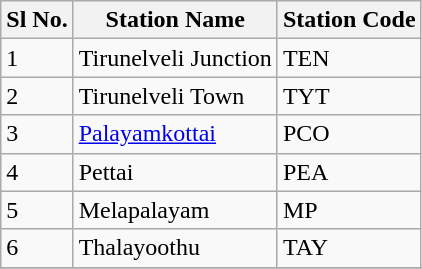<table class="wikitable">
<tr>
<th>Sl No.</th>
<th>Station Name</th>
<th>Station Code</th>
</tr>
<tr --->
<td>1</td>
<td>Tirunelveli Junction</td>
<td>TEN</td>
</tr>
<tr --->
<td>2</td>
<td>Tirunelveli Town</td>
<td>TYT</td>
</tr>
<tr --->
<td>3</td>
<td><a href='#'>Palayamkottai</a></td>
<td>PCO</td>
</tr>
<tr --->
<td>4</td>
<td>Pettai</td>
<td>PEA</td>
</tr>
<tr --->
<td>5</td>
<td>Melapalayam</td>
<td>MP</td>
</tr>
<tr --->
<td>6</td>
<td>Thalayoothu</td>
<td>TAY</td>
</tr>
<tr --->
</tr>
</table>
